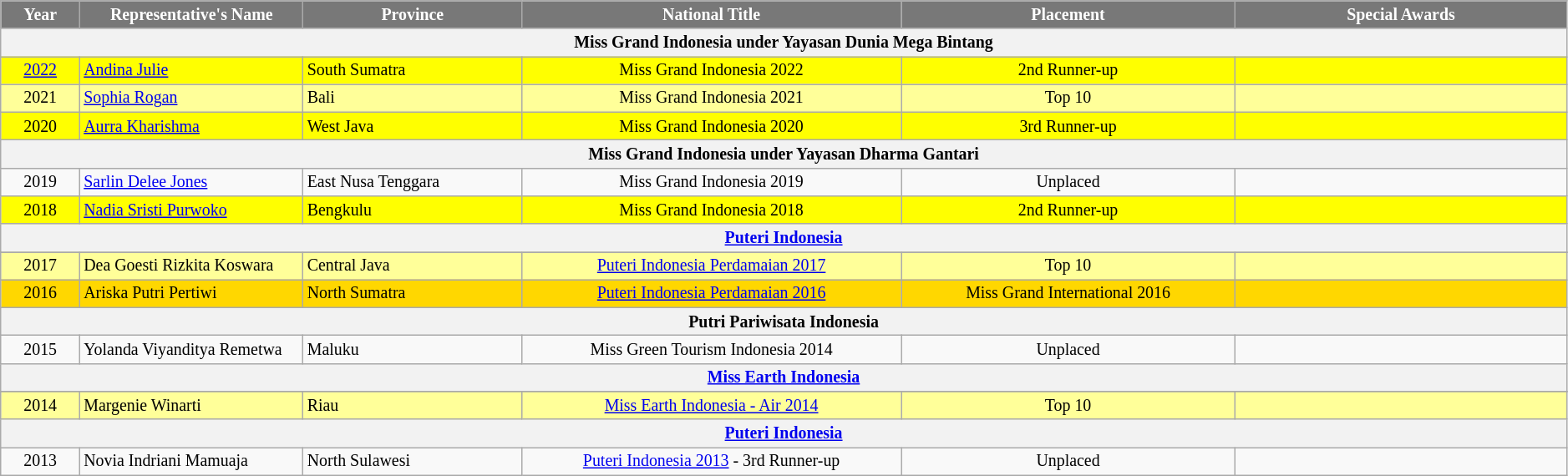<table class="wikitable sortable" style="font-size: 83%; text-align:center">
<tr>
<th width="60" style="background-color:#787878;color:#FFFFFF;">Year</th>
<th width="180" style="background-color:#787878;color:#FFFFFF;">Representative's Name</th>
<th width="180" style="background-color:#787878;color:#FFFFFF;">Province</th>
<th width="320" style="background-color:#787878;color:#FFFFFF;">National Title</th>
<th width="280" style="background-color:#787878;color:#FFFFFF;">Placement</th>
<th width="280" style="background-color:#787878;color:#FFFFFF;">Special Awards</th>
</tr>
<tr>
<th colspan="6">Miss Grand Indonesia under Yayasan Dunia Mega Bintang</th>
</tr>
<tr style="background-color:#FFFF00">
<td><a href='#'>2022</a></td>
<td align="left"><a href='#'>Andina Julie</a></td>
<td align="left">South Sumatra</td>
<td>Miss Grand Indonesia 2022</td>
<td>2nd Runner-up</td>
<td style="background:;"></td>
</tr>
<tr style="background-color:#FFFF99">
<td>2021</td>
<td align="left"><a href='#'>Sophia Rogan</a></td>
<td align="left">Bali</td>
<td>Miss Grand Indonesia 2021</td>
<td>Top 10</td>
<td style="background:;"></td>
</tr>
<tr style="background-color:#FFFF00">
<td>2020</td>
<td align="left"><a href='#'>Aurra Kharishma</a></td>
<td align="left">West Java</td>
<td>Miss Grand Indonesia 2020</td>
<td>3rd Runner-up </td>
<td style="background:;"></td>
</tr>
<tr>
<th colspan="6">Miss Grand Indonesia under Yayasan Dharma Gantari</th>
</tr>
<tr>
<td>2019</td>
<td align="left"><a href='#'>Sarlin Delee Jones</a></td>
<td align="left">East Nusa Tenggara</td>
<td>Miss Grand Indonesia 2019</td>
<td>Unplaced</td>
<td style="background:;"></td>
</tr>
<tr style="background-color:#FFFF00">
<td>2018</td>
<td align="left"><a href='#'>Nadia Sristi Purwoko</a></td>
<td align="left">Bengkulu</td>
<td>Miss Grand Indonesia 2018</td>
<td>2nd Runner-up </td>
<td style="background:;"></td>
</tr>
<tr>
<th colspan="6"><a href='#'>Puteri Indonesia</a></th>
</tr>
<tr>
</tr>
<tr style="background-color:#FFFF99">
<td>2017</td>
<td align="left">Dea Goesti Rizkita Koswara</td>
<td align="left">Central Java</td>
<td><a href='#'>Puteri Indonesia Perdamaian 2017</a></td>
<td>Top 10 </td>
<td style="background:;"></td>
</tr>
<tr style="background-color:Gold">
<td>2016</td>
<td align="left">Ariska Putri Pertiwi</td>
<td align="left">North Sumatra</td>
<td><a href='#'>Puteri Indonesia Perdamaian 2016</a></td>
<td>Miss Grand International 2016</td>
<td style="background:;"></td>
</tr>
<tr>
<th colspan="6">Putri Pariwisata Indonesia</th>
</tr>
<tr>
<td>2015</td>
<td align="left">Yolanda Viyanditya Remetwa</td>
<td align="left">Maluku</td>
<td>Miss Green Tourism Indonesia 2014</td>
<td>Unplaced</td>
<td style="background:;"></td>
</tr>
<tr>
<th colspan="6"><a href='#'>Miss Earth Indonesia</a></th>
</tr>
<tr>
</tr>
<tr style="background-color:#FFFF99">
<td>2014</td>
<td align="left">Margenie Winarti</td>
<td align="left">Riau</td>
<td><a href='#'>Miss Earth Indonesia - Air 2014</a></td>
<td>Top 10</td>
<td style="background:;"></td>
</tr>
<tr>
<th colspan="6"><a href='#'>Puteri Indonesia</a></th>
</tr>
<tr>
<td>2013</td>
<td align="left">Novia Indriani Mamuaja</td>
<td align="left">North Sulawesi</td>
<td><a href='#'>Puteri Indonesia 2013</a> - 3rd Runner-up</td>
<td>Unplaced</td>
<td></td>
</tr>
</table>
